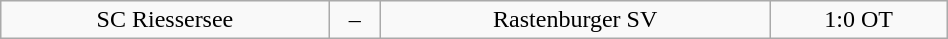<table class="wikitable" width="50%">
<tr align="center">
<td>SC Riessersee</td>
<td>–</td>
<td>Rastenburger SV</td>
<td>1:0 OT</td>
</tr>
</table>
